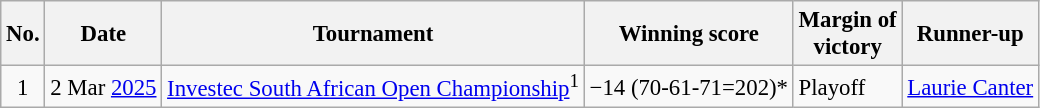<table class="wikitable" style="font-size:95%;">
<tr>
<th>No.</th>
<th>Date</th>
<th>Tournament</th>
<th>Winning score</th>
<th>Margin of<br>victory</th>
<th>Runner-up</th>
</tr>
<tr>
<td align=center>1</td>
<td align=right>2 Mar <a href='#'>2025</a></td>
<td><a href='#'>Investec South African Open Championship</a><sup>1</sup></td>
<td>−14 (70-61-71=202)*</td>
<td>Playoff</td>
<td> <a href='#'>Laurie Canter</a></td>
</tr>
</table>
